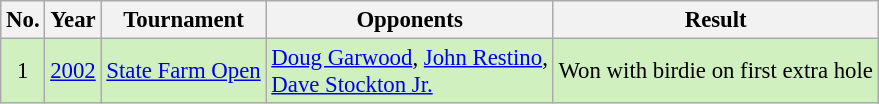<table class="wikitable" style="font-size:95%;">
<tr>
<th>No.</th>
<th>Year</th>
<th>Tournament</th>
<th>Opponents</th>
<th>Result</th>
</tr>
<tr style="background:#D0F0C0;">
<td align=center>1</td>
<td><a href='#'>2002</a></td>
<td><a href='#'>State Farm Open</a></td>
<td> <a href='#'>Doug Garwood</a>,  <a href='#'>John Restino</a>,<br> <a href='#'>Dave Stockton Jr.</a></td>
<td>Won with birdie on first extra hole</td>
</tr>
</table>
